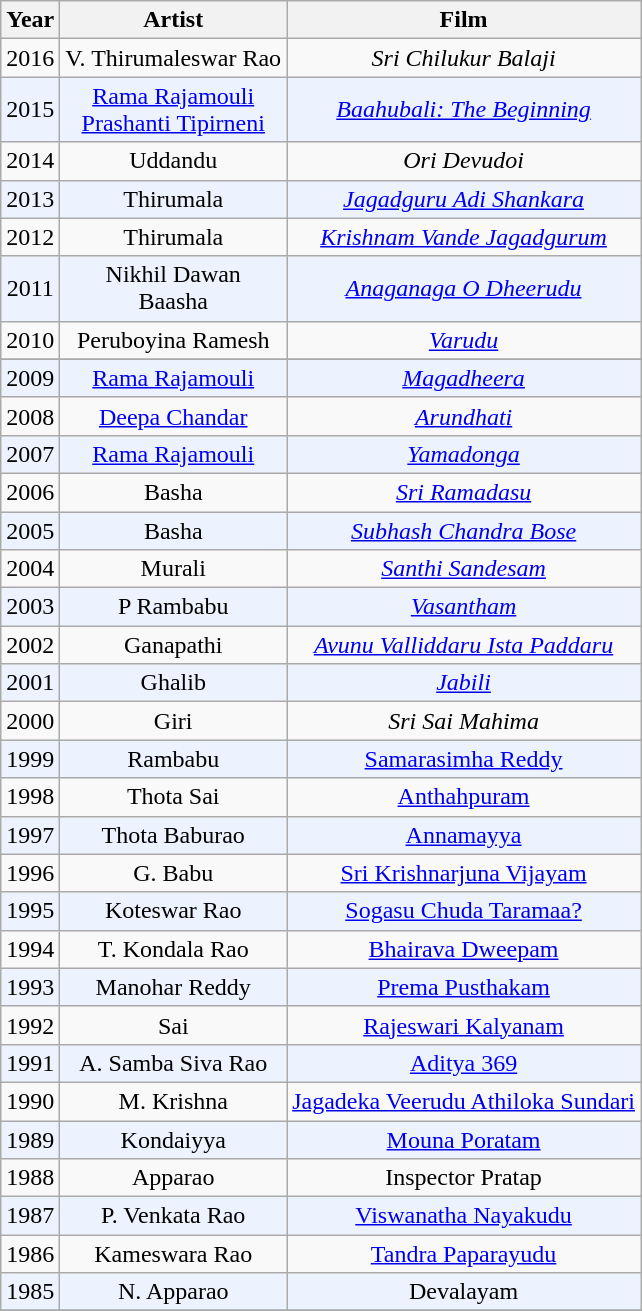<table class="wikitable sortable plainrowheaders" style="text-align:center">
<tr>
<th>Year</th>
<th>Artist</th>
<th>Film</th>
</tr>
<tr>
<td>2016</td>
<td>V. Thirumaleswar Rao</td>
<td><em>Sri Chilukur Balaji</em></td>
</tr>
<tr style="background:#edf3fe;">
<td>2015</td>
<td><a href='#'>Rama Rajamouli</a><br><a href='#'>Prashanti Tipirneni</a></td>
<td><em><a href='#'>Baahubali: The Beginning</a></em></td>
</tr>
<tr>
<td>2014</td>
<td>Uddandu</td>
<td><em>Ori Devudoi</em></td>
</tr>
<tr style="background:#edf3fe;">
<td>2013</td>
<td>Thirumala</td>
<td><em><a href='#'>Jagadguru Adi Shankara</a></em></td>
</tr>
<tr>
<td>2012</td>
<td>Thirumala</td>
<td><em><a href='#'>Krishnam Vande Jagadgurum</a></em></td>
</tr>
<tr bgcolor=#edf3fe>
<td>2011</td>
<td>Nikhil Dawan <br> Baasha</td>
<td><em><a href='#'>Anaganaga O Dheerudu</a></em></td>
</tr>
<tr>
<td>2010</td>
<td>Peruboyina Ramesh</td>
<td><em><a href='#'>Varudu</a></em></td>
</tr>
<tr>
</tr>
<tr bgcolor=#edf3fe>
<td>2009</td>
<td><a href='#'>Rama Rajamouli</a></td>
<td><em><a href='#'>Magadheera</a></em></td>
</tr>
<tr>
<td>2008</td>
<td><a href='#'>Deepa Chandar</a></td>
<td><em><a href='#'>Arundhati</a></em></td>
</tr>
<tr bgcolor=#edf3fe>
<td>2007</td>
<td><a href='#'>Rama Rajamouli</a></td>
<td><em><a href='#'>Yamadonga</a></em></td>
</tr>
<tr>
<td>2006</td>
<td>Basha</td>
<td><em><a href='#'>Sri Ramadasu</a></em></td>
</tr>
<tr bgcolor=#edf3fe>
<td>2005</td>
<td>Basha</td>
<td><em><a href='#'>Subhash Chandra Bose</a></em></td>
</tr>
<tr>
<td>2004</td>
<td>Murali</td>
<td><em><a href='#'>Santhi Sandesam</a></em></td>
</tr>
<tr bgcolor=#edf3fe>
<td>2003</td>
<td>P Rambabu</td>
<td><em><a href='#'>Vasantham</a></em></td>
</tr>
<tr>
<td>2002</td>
<td>Ganapathi</td>
<td><em><a href='#'>Avunu Valliddaru Ista Paddaru</a></em></td>
</tr>
<tr bgcolor=#edf3fe>
<td>2001</td>
<td>Ghalib</td>
<td><em><a href='#'>Jabili</a></em></td>
</tr>
<tr>
<td>2000</td>
<td>Giri</td>
<td><em>Sri Sai Mahima</em></td>
</tr>
<tr bgcolor=#edf3fe>
<td>1999</td>
<td>Rambabu</td>
<td><a href='#'>Samarasimha Reddy</a></td>
</tr>
<tr>
<td>1998</td>
<td>Thota Sai</td>
<td><a href='#'>Anthahpuram</a></td>
</tr>
<tr bgcolor=#edf3fe>
<td>1997</td>
<td>Thota Baburao</td>
<td><a href='#'>Annamayya</a></td>
</tr>
<tr>
<td>1996</td>
<td>G. Babu</td>
<td><a href='#'>Sri Krishnarjuna Vijayam</a></td>
</tr>
<tr bgcolor=#edf3fe>
<td>1995</td>
<td>Koteswar Rao </td>
<td><a href='#'>Sogasu Chuda Taramaa?</a></td>
</tr>
<tr>
<td>1994</td>
<td>T. Kondala Rao </td>
<td><a href='#'>Bhairava Dweepam</a></td>
</tr>
<tr bgcolor=#edf3fe>
<td>1993</td>
<td>Manohar Reddy</td>
<td><a href='#'>Prema Pusthakam</a></td>
</tr>
<tr>
<td>1992</td>
<td>Sai</td>
<td><a href='#'>Rajeswari Kalyanam</a></td>
</tr>
<tr bgcolor=#edf3fe>
<td>1991</td>
<td>A. Samba Siva Rao</td>
<td><a href='#'>Aditya 369</a></td>
</tr>
<tr>
<td>1990</td>
<td>M. Krishna</td>
<td><a href='#'>Jagadeka Veerudu Athiloka Sundari</a></td>
</tr>
<tr bgcolor=#edf3fe>
<td>1989</td>
<td>Kondaiyya</td>
<td><a href='#'>Mouna Poratam</a></td>
</tr>
<tr>
<td>1988</td>
<td>Apparao</td>
<td>Inspector Pratap</td>
</tr>
<tr bgcolor=#edf3fe>
<td>1987</td>
<td>P. Venkata Rao</td>
<td><a href='#'>Viswanatha Nayakudu</a></td>
</tr>
<tr>
<td>1986</td>
<td>Kameswara Rao</td>
<td><a href='#'>Tandra Paparayudu</a></td>
</tr>
<tr bgcolor=#edf3fe>
<td>1985</td>
<td>N. Apparao</td>
<td>Devalayam</td>
</tr>
<tr>
</tr>
</table>
